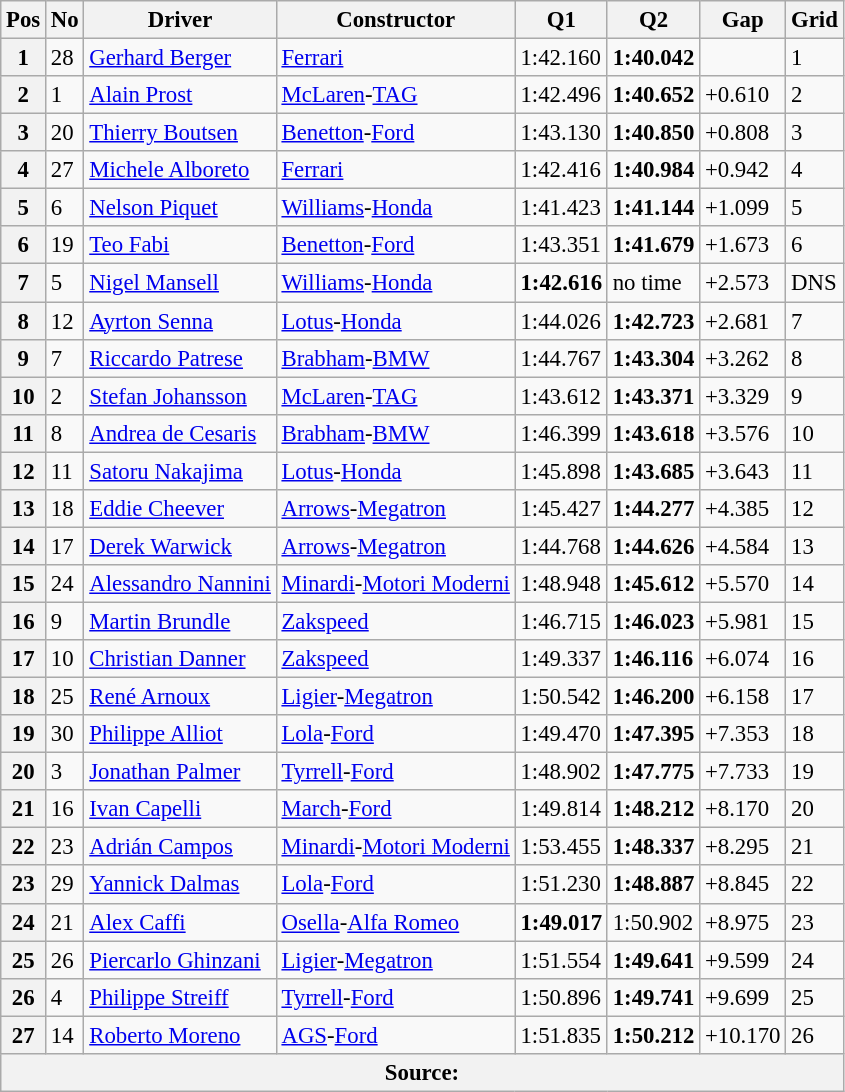<table class="wikitable sortable" style="font-size: 95%;">
<tr>
<th>Pos</th>
<th>No</th>
<th>Driver</th>
<th>Constructor</th>
<th>Q1</th>
<th>Q2</th>
<th>Gap</th>
<th>Grid</th>
</tr>
<tr>
<th>1</th>
<td>28</td>
<td> <a href='#'>Gerhard Berger</a></td>
<td><a href='#'>Ferrari</a></td>
<td>1:42.160</td>
<td><strong>1:40.042</strong></td>
<td></td>
<td>1</td>
</tr>
<tr>
<th>2</th>
<td>1</td>
<td> <a href='#'>Alain Prost</a></td>
<td><a href='#'>McLaren</a>-<a href='#'>TAG</a></td>
<td>1:42.496</td>
<td><strong>1:40.652</strong></td>
<td>+0.610</td>
<td>2</td>
</tr>
<tr>
<th>3</th>
<td>20</td>
<td> <a href='#'>Thierry Boutsen</a></td>
<td><a href='#'>Benetton</a>-<a href='#'>Ford</a></td>
<td>1:43.130</td>
<td><strong>1:40.850</strong></td>
<td>+0.808</td>
<td>3</td>
</tr>
<tr>
<th>4</th>
<td>27</td>
<td> <a href='#'>Michele Alboreto</a></td>
<td><a href='#'>Ferrari</a></td>
<td>1:42.416</td>
<td><strong>1:40.984</strong></td>
<td>+0.942</td>
<td>4</td>
</tr>
<tr>
<th>5</th>
<td>6</td>
<td> <a href='#'>Nelson Piquet</a></td>
<td><a href='#'>Williams</a>-<a href='#'>Honda</a></td>
<td>1:41.423</td>
<td><strong>1:41.144</strong></td>
<td>+1.099</td>
<td>5</td>
</tr>
<tr>
<th>6</th>
<td>19</td>
<td> <a href='#'>Teo Fabi</a></td>
<td><a href='#'>Benetton</a>-<a href='#'>Ford</a></td>
<td>1:43.351</td>
<td><strong>1:41.679</strong></td>
<td>+1.673</td>
<td>6</td>
</tr>
<tr>
<th>7</th>
<td>5</td>
<td> <a href='#'>Nigel Mansell</a></td>
<td><a href='#'>Williams</a>-<a href='#'>Honda</a></td>
<td><strong>1:42.616</strong></td>
<td>no time</td>
<td>+2.573</td>
<td>DNS</td>
</tr>
<tr>
<th>8</th>
<td>12</td>
<td> <a href='#'>Ayrton Senna</a></td>
<td><a href='#'>Lotus</a>-<a href='#'>Honda</a></td>
<td>1:44.026</td>
<td><strong>1:42.723</strong></td>
<td>+2.681</td>
<td>7</td>
</tr>
<tr>
<th>9</th>
<td>7</td>
<td> <a href='#'>Riccardo Patrese</a></td>
<td><a href='#'>Brabham</a>-<a href='#'>BMW</a></td>
<td>1:44.767</td>
<td><strong>1:43.304</strong></td>
<td>+3.262</td>
<td>8</td>
</tr>
<tr>
<th>10</th>
<td>2</td>
<td> <a href='#'>Stefan Johansson</a></td>
<td><a href='#'>McLaren</a>-<a href='#'>TAG</a></td>
<td>1:43.612</td>
<td><strong>1:43.371</strong></td>
<td>+3.329</td>
<td>9</td>
</tr>
<tr>
<th>11</th>
<td>8</td>
<td> <a href='#'>Andrea de Cesaris</a></td>
<td><a href='#'>Brabham</a>-<a href='#'>BMW</a></td>
<td>1:46.399</td>
<td><strong>1:43.618</strong></td>
<td>+3.576</td>
<td>10</td>
</tr>
<tr>
<th>12</th>
<td>11</td>
<td> <a href='#'>Satoru Nakajima</a></td>
<td><a href='#'>Lotus</a>-<a href='#'>Honda</a></td>
<td>1:45.898</td>
<td><strong>1:43.685</strong></td>
<td>+3.643</td>
<td>11</td>
</tr>
<tr>
<th>13</th>
<td>18</td>
<td> <a href='#'>Eddie Cheever</a></td>
<td><a href='#'>Arrows</a>-<a href='#'>Megatron</a></td>
<td>1:45.427</td>
<td><strong>1:44.277</strong></td>
<td>+4.385</td>
<td>12</td>
</tr>
<tr>
<th>14</th>
<td>17</td>
<td> <a href='#'>Derek Warwick</a></td>
<td><a href='#'>Arrows</a>-<a href='#'>Megatron</a></td>
<td>1:44.768</td>
<td><strong>1:44.626</strong></td>
<td>+4.584</td>
<td>13</td>
</tr>
<tr>
<th>15</th>
<td>24</td>
<td> <a href='#'>Alessandro Nannini</a></td>
<td><a href='#'>Minardi</a>-<a href='#'>Motori Moderni</a></td>
<td>1:48.948</td>
<td><strong>1:45.612</strong></td>
<td>+5.570</td>
<td>14</td>
</tr>
<tr>
<th>16</th>
<td>9</td>
<td> <a href='#'>Martin Brundle</a></td>
<td><a href='#'>Zakspeed</a></td>
<td>1:46.715</td>
<td><strong>1:46.023</strong></td>
<td>+5.981</td>
<td>15</td>
</tr>
<tr>
<th>17</th>
<td>10</td>
<td> <a href='#'>Christian Danner</a></td>
<td><a href='#'>Zakspeed</a></td>
<td>1:49.337</td>
<td><strong>1:46.116</strong></td>
<td>+6.074</td>
<td>16</td>
</tr>
<tr>
<th>18</th>
<td>25</td>
<td> <a href='#'>René Arnoux</a></td>
<td><a href='#'>Ligier</a>-<a href='#'>Megatron</a></td>
<td>1:50.542</td>
<td><strong>1:46.200</strong></td>
<td>+6.158</td>
<td>17</td>
</tr>
<tr>
<th>19</th>
<td>30</td>
<td> <a href='#'>Philippe Alliot</a></td>
<td><a href='#'>Lola</a>-<a href='#'>Ford</a></td>
<td>1:49.470</td>
<td><strong>1:47.395</strong></td>
<td>+7.353</td>
<td>18</td>
</tr>
<tr>
<th>20</th>
<td>3</td>
<td> <a href='#'>Jonathan Palmer</a></td>
<td><a href='#'>Tyrrell</a>-<a href='#'>Ford</a></td>
<td>1:48.902</td>
<td><strong>1:47.775</strong></td>
<td>+7.733</td>
<td>19</td>
</tr>
<tr>
<th>21</th>
<td>16</td>
<td> <a href='#'>Ivan Capelli</a></td>
<td><a href='#'>March</a>-<a href='#'>Ford</a></td>
<td>1:49.814</td>
<td><strong>1:48.212</strong></td>
<td>+8.170</td>
<td>20</td>
</tr>
<tr>
<th>22</th>
<td>23</td>
<td> <a href='#'>Adrián Campos</a></td>
<td><a href='#'>Minardi</a>-<a href='#'>Motori Moderni</a></td>
<td>1:53.455</td>
<td><strong>1:48.337</strong></td>
<td>+8.295</td>
<td>21</td>
</tr>
<tr>
<th>23</th>
<td>29</td>
<td> <a href='#'>Yannick Dalmas</a></td>
<td><a href='#'>Lola</a>-<a href='#'>Ford</a></td>
<td>1:51.230</td>
<td><strong>1:48.887</strong></td>
<td>+8.845</td>
<td>22</td>
</tr>
<tr>
<th>24</th>
<td>21</td>
<td> <a href='#'>Alex Caffi</a></td>
<td><a href='#'>Osella</a>-<a href='#'>Alfa Romeo</a></td>
<td><strong>1:49.017</strong></td>
<td>1:50.902</td>
<td>+8.975</td>
<td>23</td>
</tr>
<tr>
<th>25</th>
<td>26</td>
<td> <a href='#'>Piercarlo Ghinzani</a></td>
<td><a href='#'>Ligier</a>-<a href='#'>Megatron</a></td>
<td>1:51.554</td>
<td><strong>1:49.641</strong></td>
<td>+9.599</td>
<td>24</td>
</tr>
<tr>
<th>26</th>
<td>4</td>
<td> <a href='#'>Philippe Streiff</a></td>
<td><a href='#'>Tyrrell</a>-<a href='#'>Ford</a></td>
<td>1:50.896</td>
<td><strong>1:49.741</strong></td>
<td>+9.699</td>
<td>25</td>
</tr>
<tr>
<th>27</th>
<td>14</td>
<td> <a href='#'>Roberto Moreno</a></td>
<td><a href='#'>AGS</a>-<a href='#'>Ford</a></td>
<td>1:51.835</td>
<td><strong>1:50.212</strong></td>
<td>+10.170</td>
<td>26</td>
</tr>
<tr>
<th colspan="8">Source:</th>
</tr>
</table>
